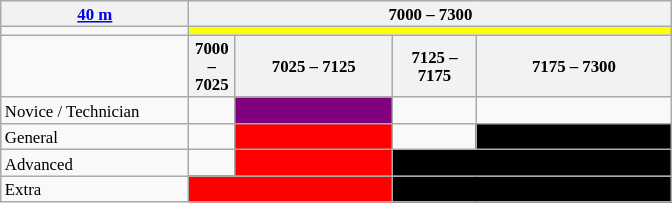<table class="wikitable" style="font-size:70%">
<tr>
<th width=120px><a href='#'>40 m</a></th>
<th colspan=4>7000 – 7300</th>
</tr>
<tr>
<td></td>
<td colspan=4 style="background-color: yellow"></td>
</tr>
<tr>
<td></td>
<th width= 25px>7000 – 7025</th>
<th width=100px>7025 – 7125</th>
<th width= 50px>7125 – 7175</th>
<th width=125px>7175 – 7300</th>
</tr>
<tr>
<td>Novice / Technician</td>
<td></td>
<td style="background-color: purple"></td>
<td></td>
<td></td>
</tr>
<tr>
<td>General</td>
<td></td>
<td style="background-color: red"></td>
<td></td>
<td style="background-color: black"></td>
</tr>
<tr>
<td>Advanced</td>
<td></td>
<td style="background-color: red"></td>
<td colspan=2 style="background-color: black"></td>
</tr>
<tr>
<td>Extra</td>
<td colspan=2 style="background-color: red"></td>
<td colspan=2 style="background-color: black"></td>
</tr>
</table>
